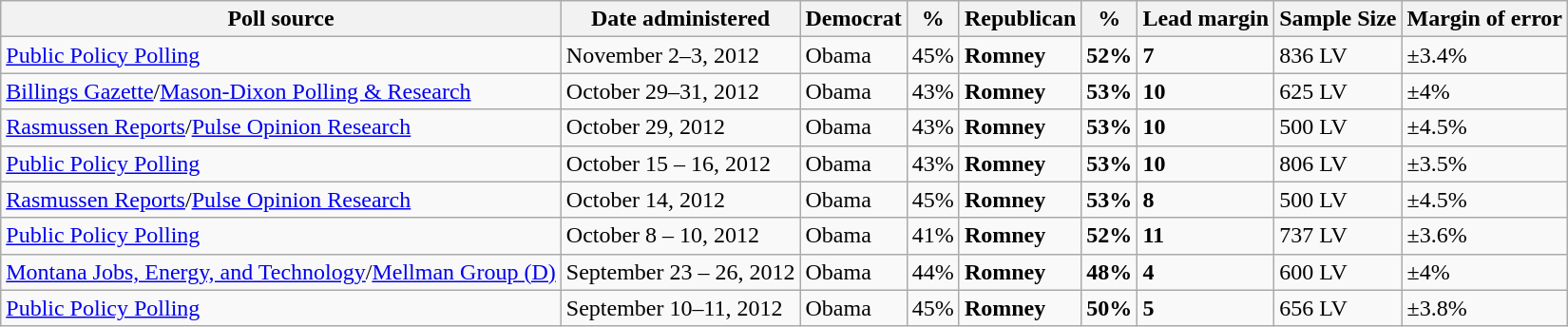<table class="wikitable">
<tr valign=bottom>
<th>Poll source</th>
<th>Date administered</th>
<th>Democrat</th>
<th>%</th>
<th>Republican</th>
<th>%</th>
<th>Lead margin</th>
<th>Sample Size</th>
<th>Margin of error</th>
</tr>
<tr>
<td><a href='#'>Public Policy Polling</a></td>
<td>November 2–3, 2012</td>
<td>Obama</td>
<td>45%</td>
<td><strong>Romney</strong></td>
<td><strong>52%</strong></td>
<td><strong>7</strong></td>
<td>836 LV</td>
<td>±3.4%</td>
</tr>
<tr>
<td><a href='#'>Billings Gazette</a>/<a href='#'>Mason-Dixon Polling & Research</a></td>
<td>October 29–31, 2012</td>
<td>Obama</td>
<td>43%</td>
<td><strong>Romney</strong></td>
<td><strong>53%</strong></td>
<td><strong>10</strong></td>
<td>625 LV</td>
<td>±4%</td>
</tr>
<tr>
<td><a href='#'>Rasmussen Reports</a>/<a href='#'>Pulse Opinion Research</a></td>
<td>October 29, 2012</td>
<td>Obama</td>
<td>43%</td>
<td><strong>Romney</strong></td>
<td><strong>53%</strong></td>
<td><strong>10</strong></td>
<td>500 LV</td>
<td>±4.5%</td>
</tr>
<tr>
<td><a href='#'>Public Policy Polling</a></td>
<td>October 15 – 16, 2012</td>
<td>Obama</td>
<td>43%</td>
<td><strong>Romney</strong></td>
<td><strong>53%</strong></td>
<td><strong>10</strong></td>
<td>806 LV</td>
<td>±3.5%</td>
</tr>
<tr>
<td><a href='#'>Rasmussen Reports</a>/<a href='#'>Pulse Opinion Research</a></td>
<td>October 14, 2012</td>
<td>Obama</td>
<td>45%</td>
<td><strong>Romney</strong></td>
<td><strong>53%</strong></td>
<td><strong>8</strong></td>
<td>500 LV</td>
<td>±4.5%</td>
</tr>
<tr>
<td><a href='#'>Public Policy Polling </a></td>
<td>October 8 – 10, 2012</td>
<td>Obama</td>
<td>41%</td>
<td><strong>Romney</strong></td>
<td><strong>52%</strong></td>
<td><strong>11</strong></td>
<td>737 LV</td>
<td>±3.6%</td>
</tr>
<tr>
<td><a href='#'>Montana Jobs, Energy, and Technology</a>/<a href='#'>Mellman Group (D)</a></td>
<td>September 23 – 26, 2012</td>
<td>Obama</td>
<td>44%</td>
<td><strong>Romney</strong></td>
<td><strong>48%</strong></td>
<td><strong>4</strong></td>
<td>600 LV</td>
<td>±4%</td>
</tr>
<tr>
<td><a href='#'>Public Policy Polling</a></td>
<td>September 10–11, 2012</td>
<td>Obama</td>
<td>45%</td>
<td><strong>Romney</strong></td>
<td><strong>50%</strong></td>
<td><strong>5</strong></td>
<td>656 LV</td>
<td>±3.8%</td>
</tr>
</table>
